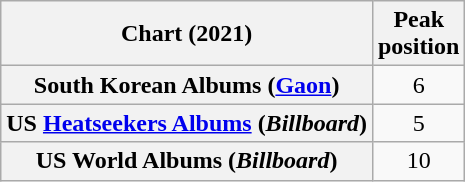<table class="wikitable sortable plainrowheaders" style="text-align:center">
<tr>
<th scope="col">Chart (2021)</th>
<th scope="col">Peak<br>position</th>
</tr>
<tr>
<th scope="row">South Korean Albums (<a href='#'>Gaon</a>)</th>
<td>6</td>
</tr>
<tr>
<th scope="row">US <a href='#'>Heatseekers Albums</a> (<em>Billboard</em>)</th>
<td>5</td>
</tr>
<tr>
<th scope="row">US World Albums (<em>Billboard</em>)</th>
<td>10</td>
</tr>
</table>
